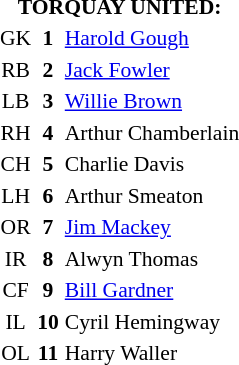<table cellpadding="2" style="border-collapse:collapse; font-size: 90%; text-align:center;">
<tr>
<td colspan="4"><strong>TORQUAY UNITED:</strong></td>
</tr>
<tr>
<td>GK</td>
<td><strong>1</strong></td>
<td align="left"> <a href='#'>Harold Gough</a></td>
</tr>
<tr>
<td>RB</td>
<td><strong>2</strong></td>
<td align="left"> <a href='#'>Jack Fowler</a></td>
</tr>
<tr>
<td>LB</td>
<td><strong>3</strong></td>
<td align="left"> <a href='#'>Willie Brown</a></td>
</tr>
<tr>
<td>RH</td>
<td><strong>4</strong></td>
<td align="left"> Arthur Chamberlain</td>
</tr>
<tr>
<td>CH</td>
<td><strong>5</strong></td>
<td align="left"> Charlie Davis</td>
</tr>
<tr>
<td>LH</td>
<td><strong>6</strong></td>
<td align="left"> Arthur Smeaton</td>
</tr>
<tr>
<td>OR</td>
<td><strong>7</strong></td>
<td align="left"> <a href='#'>Jim Mackey</a></td>
</tr>
<tr>
<td>IR</td>
<td><strong>8</strong></td>
<td align="left"> Alwyn Thomas  </td>
</tr>
<tr>
<td>CF</td>
<td><strong>9</strong></td>
<td align="left"> <a href='#'>Bill Gardner</a></td>
</tr>
<tr>
<td>IL</td>
<td><strong>10</strong></td>
<td align="left"> Cyril Hemingway</td>
</tr>
<tr>
<td>OL</td>
<td><strong>11</strong></td>
<td align="left"> Harry Waller</td>
</tr>
</table>
